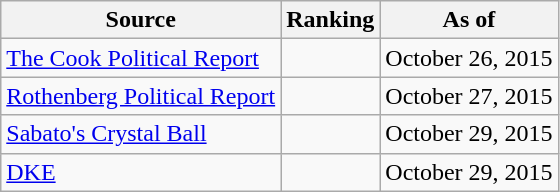<table class="wikitable" style="text-align:center">
<tr>
<th>Source</th>
<th>Ranking</th>
<th>As of</th>
</tr>
<tr>
<td align=left><a href='#'>The Cook Political Report</a></td>
<td></td>
<td>October 26, 2015</td>
</tr>
<tr>
<td align=left><a href='#'>Rothenberg Political Report</a></td>
<td></td>
<td>October 27, 2015</td>
</tr>
<tr>
<td align=left><a href='#'>Sabato's Crystal Ball</a></td>
<td></td>
<td>October 29, 2015</td>
</tr>
<tr>
<td align=left><a href='#'>DKE</a></td>
<td></td>
<td>October 29, 2015</td>
</tr>
</table>
